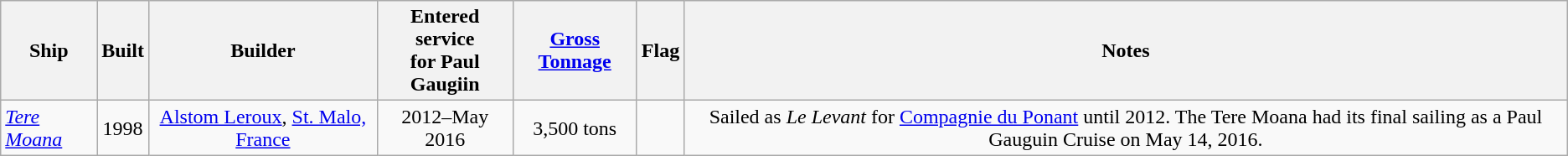<table class="wikitable sortable">
<tr>
<th>Ship</th>
<th>Built</th>
<th>Builder</th>
<th>Entered service <br>for Paul Gaugiin</th>
<th><a href='#'>Gross Tonnage</a></th>
<th>Flag</th>
<th>Notes</th>
</tr>
<tr>
<td><em> <a href='#'>Tere Moana</a></em></td>
<td style="text-align:Center;">1998</td>
<td style="text-align:Center;"><a href='#'>Alstom Leroux</a>, <a href='#'>St. Malo, France</a></td>
<td style="text-align:Center;">2012–May 2016</td>
<td style="text-align:Center;">3,500 tons</td>
<td style="text-align:Center;"></td>
<td style="text-align:Center;">Sailed as <em>Le Levant</em> for <a href='#'>Compagnie du Ponant</a> until 2012. The Tere Moana had its final sailing as a Paul Gauguin Cruise on May 14, 2016.</td>
</tr>
</table>
